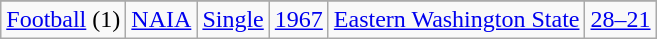<table class="wikitable">
<tr>
</tr>
<tr align="center">
<td rowspan="1"><a href='#'>Football</a> (1)</td>
<td rowspan="1"><a href='#'>NAIA</a></td>
<td rowspan="1"><a href='#'>Single</a></td>
<td><a href='#'>1967</a></td>
<td><a href='#'>Eastern Washington State</a></td>
<td><a href='#'>28–21</a></td>
</tr>
</table>
